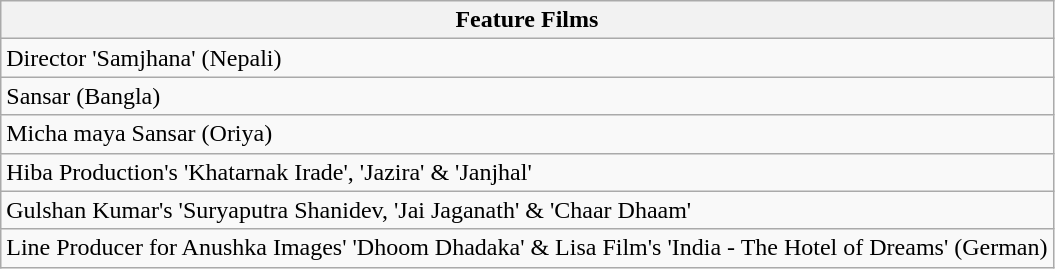<table class="wikitable">
<tr>
<th><strong>Feature Films</strong></th>
</tr>
<tr>
<td>Director 'Samjhana' (Nepali)</td>
</tr>
<tr>
<td>Sansar (Bangla)</td>
</tr>
<tr>
<td>Micha maya Sansar (Oriya)</td>
</tr>
<tr>
<td>Hiba Production's 'Khatarnak Irade', 'Jazira' & 'Janjhal'</td>
</tr>
<tr>
<td>Gulshan Kumar's 'Suryaputra Shanidev, 'Jai Jaganath' & 'Chaar Dhaam'</td>
</tr>
<tr>
<td>Line Producer for Anushka Images' 'Dhoom Dhadaka' & Lisa Film's 'India - The Hotel of Dreams' (German)</td>
</tr>
</table>
